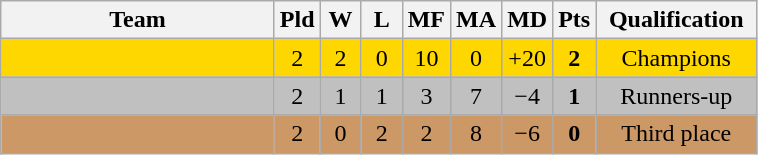<table class="wikitable" style="text-align:center">
<tr>
<th width="175">Team</th>
<th width="20">Pld</th>
<th width="20">W</th>
<th width="20">L</th>
<th width="20">MF</th>
<th width="20">MA</th>
<th width="20">MD</th>
<th width="20">Pts</th>
<th width="100">Qualification</th>
</tr>
<tr bgcolor="gold">
<td align="left"></td>
<td>2</td>
<td>2</td>
<td>0</td>
<td>10</td>
<td>0</td>
<td>+20</td>
<td><strong>2</strong></td>
<td>Champions</td>
</tr>
<tr bgcolor="silver">
<td align="left"></td>
<td>2</td>
<td>1</td>
<td>1</td>
<td>3</td>
<td>7</td>
<td>−4</td>
<td><strong>1</strong></td>
<td>Runners-up</td>
</tr>
<tr bgcolor="cc9966">
<td align="left"></td>
<td>2</td>
<td>0</td>
<td>2</td>
<td>2</td>
<td>8</td>
<td>−6</td>
<td><strong>0</strong></td>
<td>Third place</td>
</tr>
</table>
